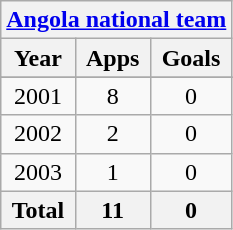<table class="wikitable" style="text-align:center">
<tr>
<th colspan=3><a href='#'>Angola national team</a></th>
</tr>
<tr>
<th>Year</th>
<th>Apps</th>
<th>Goals</th>
</tr>
<tr>
</tr>
<tr>
<td>2001</td>
<td>8</td>
<td>0</td>
</tr>
<tr>
<td>2002</td>
<td>2</td>
<td>0</td>
</tr>
<tr>
<td>2003</td>
<td>1</td>
<td>0</td>
</tr>
<tr>
<th>Total</th>
<th>11</th>
<th>0</th>
</tr>
</table>
